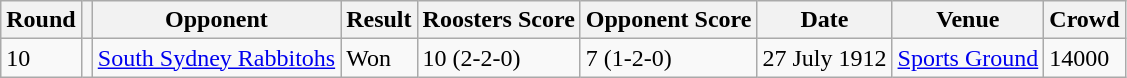<table class="wikitable" style="text-align:left;">
<tr>
<th>Round</th>
<th></th>
<th>Opponent</th>
<th>Result</th>
<th>Roosters Score</th>
<th>Opponent Score</th>
<th>Date</th>
<th>Venue</th>
<th>Crowd</th>
</tr>
<tr>
<td>10</td>
<td></td>
<td><a href='#'>South Sydney Rabbitohs</a></td>
<td>Won</td>
<td>10 (2-2-0)</td>
<td>7 (1-2-0)</td>
<td>27 July 1912</td>
<td><a href='#'>Sports Ground</a></td>
<td>14000</td>
</tr>
</table>
